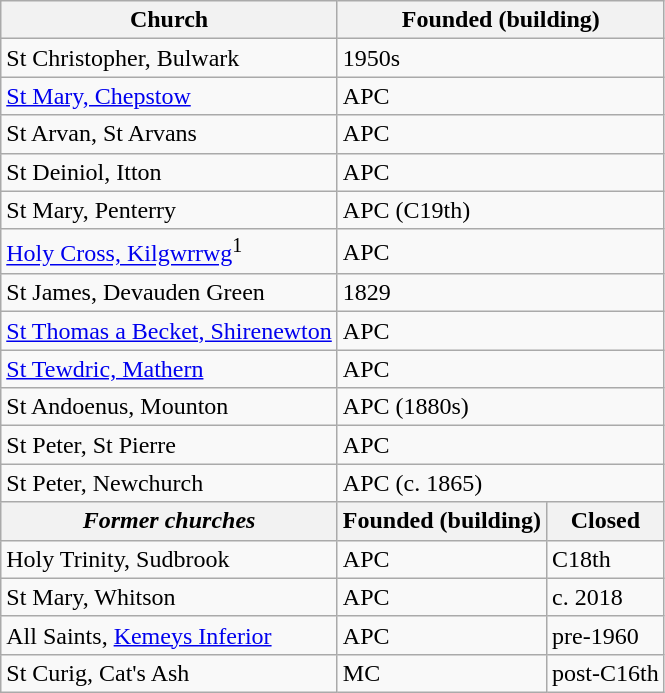<table class="wikitable">
<tr>
<th>Church</th>
<th colspan="2">Founded (building)</th>
</tr>
<tr>
<td>St Christopher, Bulwark</td>
<td colspan="2">1950s</td>
</tr>
<tr>
<td><a href='#'>St Mary, Chepstow</a></td>
<td colspan="2">APC</td>
</tr>
<tr>
<td>St Arvan, St Arvans</td>
<td colspan="2">APC</td>
</tr>
<tr>
<td>St Deiniol, Itton</td>
<td colspan="2">APC</td>
</tr>
<tr>
<td>St Mary, Penterry</td>
<td colspan="2">APC (C19th)</td>
</tr>
<tr>
<td><a href='#'>Holy Cross, Kilgwrrwg</a><sup>1</sup></td>
<td colspan="2">APC</td>
</tr>
<tr>
<td>St James, Devauden Green</td>
<td colspan="2">1829</td>
</tr>
<tr>
<td><a href='#'>St Thomas a Becket, Shirenewton</a></td>
<td colspan="2">APC</td>
</tr>
<tr>
<td><a href='#'>St Tewdric, Mathern</a></td>
<td colspan="2">APC</td>
</tr>
<tr>
<td>St Andoenus, Mounton</td>
<td colspan="2">APC (1880s)</td>
</tr>
<tr>
<td>St Peter, St Pierre</td>
<td colspan="2">APC</td>
</tr>
<tr>
<td>St Peter, Newchurch</td>
<td colspan="2">APC (c. 1865)</td>
</tr>
<tr>
<th><em>Former churches</em></th>
<th>Founded (building)</th>
<th>Closed</th>
</tr>
<tr>
<td>Holy Trinity, Sudbrook</td>
<td>APC</td>
<td>C18th</td>
</tr>
<tr>
<td>St Mary, Whitson</td>
<td>APC</td>
<td>c. 2018</td>
</tr>
<tr>
<td>All Saints, <a href='#'>Kemeys Inferior</a></td>
<td>APC</td>
<td>pre-1960</td>
</tr>
<tr>
<td>St Curig, Cat's Ash</td>
<td>MC</td>
<td>post-C16th</td>
</tr>
</table>
